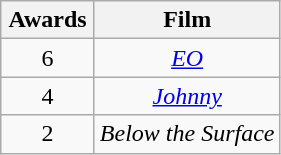<table class="wikitable plainrowheaders" style="text-align:center;">
<tr>
<th scope="col" style="width:55px;">Awards</th>
<th scope="col" style="text-align:center;">Film</th>
</tr>
<tr>
<td>6</td>
<td><em><a href='#'>EO</a></em></td>
</tr>
<tr>
<td>4</td>
<td><em><a href='#'>Johnny</a></em></td>
</tr>
<tr>
<td>2</td>
<td><em>Below the Surface</em></td>
</tr>
</table>
